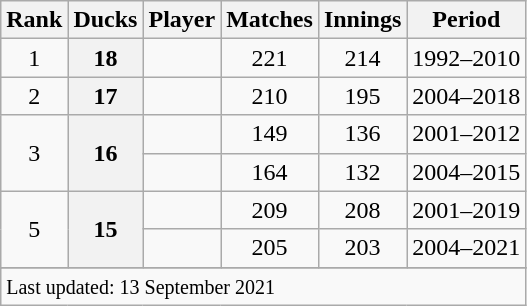<table class="wikitable plainrowheaders sortable">
<tr>
<th scope=col>Rank</th>
<th scope=col>Ducks</th>
<th scope=col>Player</th>
<th scope=col>Matches</th>
<th scope=col>Innings</th>
<th scope=col>Period</th>
</tr>
<tr>
<td style="text-align:center">1</td>
<th scope=row style=text-align:center;>18</th>
<td></td>
<td style="text-align:center">221</td>
<td style="text-align:center">214</td>
<td>1992–2010</td>
</tr>
<tr>
<td style="text-align:center">2</td>
<th scope=row style=text-align:center;>17</th>
<td></td>
<td style="text-align:center">210</td>
<td style="text-align:center">195</td>
<td>2004–2018</td>
</tr>
<tr>
<td style="text-align:center" rowspan=2>3</td>
<th scope=row style=text-align:center; rowspan=2>16</th>
<td></td>
<td style="text-align:center">149</td>
<td style="text-align:center">136</td>
<td>2001–2012</td>
</tr>
<tr>
<td></td>
<td style="text-align:center">164</td>
<td style="text-align:center">132</td>
<td>2004–2015</td>
</tr>
<tr>
<td style="text-align:center" rowspan=2>5</td>
<th scope=row style=text-align:center; rowspan=2>15</th>
<td></td>
<td style="text-align:center">209</td>
<td style="text-align:center">208</td>
<td>2001–2019</td>
</tr>
<tr>
<td></td>
<td style="text-align:center">205</td>
<td style="text-align:center">203</td>
<td>2004–2021</td>
</tr>
<tr>
</tr>
<tr class=sortbottom>
<td colspan=6><small>Last updated: 13 September 2021</small></td>
</tr>
</table>
